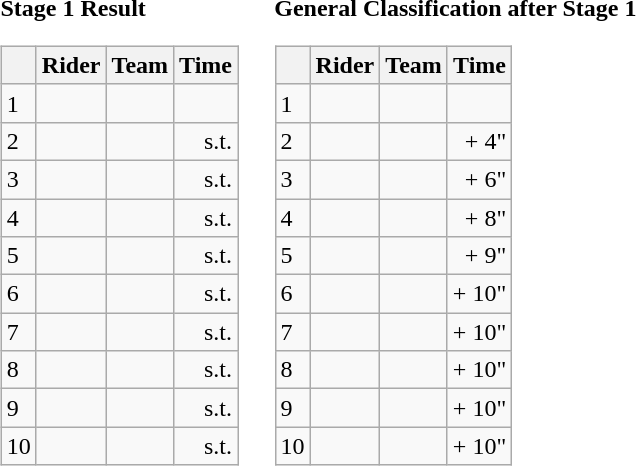<table>
<tr>
<td><strong>Stage 1 Result</strong><br><table class="wikitable">
<tr>
<th></th>
<th>Rider</th>
<th>Team</th>
<th>Time</th>
</tr>
<tr>
<td>1</td>
<td></td>
<td></td>
<td align="right"></td>
</tr>
<tr>
<td>2</td>
<td></td>
<td></td>
<td align="right">s.t.</td>
</tr>
<tr>
<td>3</td>
<td></td>
<td></td>
<td align="right">s.t.</td>
</tr>
<tr>
<td>4</td>
<td></td>
<td></td>
<td align="right">s.t.</td>
</tr>
<tr>
<td>5</td>
<td></td>
<td></td>
<td align="right">s.t.</td>
</tr>
<tr>
<td>6</td>
<td></td>
<td></td>
<td align="right">s.t.</td>
</tr>
<tr>
<td>7</td>
<td></td>
<td></td>
<td align="right">s.t.</td>
</tr>
<tr>
<td>8</td>
<td></td>
<td></td>
<td align="right">s.t.</td>
</tr>
<tr>
<td>9</td>
<td></td>
<td></td>
<td align="right">s.t.</td>
</tr>
<tr>
<td>10</td>
<td></td>
<td></td>
<td align="right">s.t.</td>
</tr>
</table>
</td>
<td></td>
<td><strong>General Classification after Stage 1</strong><br><table class="wikitable">
<tr>
<th></th>
<th>Rider</th>
<th>Team</th>
<th>Time</th>
</tr>
<tr>
<td>1</td>
<td> </td>
<td></td>
<td align="right"></td>
</tr>
<tr>
<td>2</td>
<td></td>
<td></td>
<td align="right">+ 4"</td>
</tr>
<tr>
<td>3</td>
<td></td>
<td></td>
<td align="right">+ 6"</td>
</tr>
<tr>
<td>4</td>
<td> </td>
<td></td>
<td align="right">+ 8"</td>
</tr>
<tr>
<td>5</td>
<td></td>
<td></td>
<td align="right">+ 9"</td>
</tr>
<tr>
<td>6</td>
<td></td>
<td></td>
<td align="right">+ 10"</td>
</tr>
<tr>
<td>7</td>
<td></td>
<td></td>
<td align="right">+ 10"</td>
</tr>
<tr>
<td>8</td>
<td></td>
<td></td>
<td align="right">+ 10"</td>
</tr>
<tr>
<td>9</td>
<td></td>
<td></td>
<td align="right">+ 10"</td>
</tr>
<tr>
<td>10</td>
<td></td>
<td></td>
<td align="right">+ 10"</td>
</tr>
</table>
</td>
</tr>
</table>
